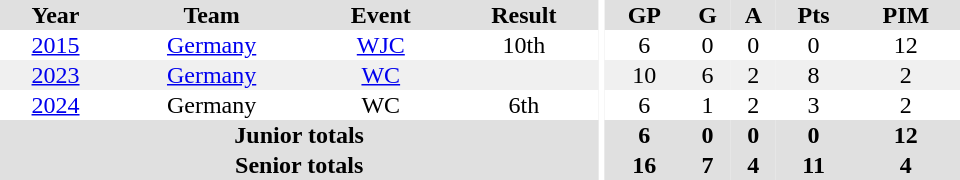<table border="0" cellpadding="1" cellspacing="0" ID="Table3" style="text-align:center; width:40em">
<tr bgcolor="#e0e0e0">
<th>Year</th>
<th>Team</th>
<th>Event</th>
<th>Result</th>
<th rowspan="99" bgcolor="#fff"></th>
<th>GP</th>
<th>G</th>
<th>A</th>
<th>Pts</th>
<th>PIM</th>
</tr>
<tr>
<td><a href='#'>2015</a></td>
<td><a href='#'>Germany</a></td>
<td><a href='#'>WJC</a></td>
<td>10th</td>
<td>6</td>
<td>0</td>
<td>0</td>
<td>0</td>
<td>12</td>
</tr>
<tr bgcolor="#f0f0f0">
<td><a href='#'>2023</a></td>
<td><a href='#'>Germany</a></td>
<td><a href='#'>WC</a></td>
<td></td>
<td>10</td>
<td>6</td>
<td>2</td>
<td>8</td>
<td>2</td>
</tr>
<tr>
<td><a href='#'>2024</a></td>
<td>Germany</td>
<td>WC</td>
<td>6th</td>
<td>6</td>
<td>1</td>
<td>2</td>
<td>3</td>
<td>2</td>
</tr>
<tr bgcolor="#e0e0e0">
<th colspan="4">Junior totals</th>
<th>6</th>
<th>0</th>
<th>0</th>
<th>0</th>
<th>12</th>
</tr>
<tr bgcolor="#e0e0e0">
<th colspan="4">Senior totals</th>
<th>16</th>
<th>7</th>
<th>4</th>
<th>11</th>
<th>4</th>
</tr>
</table>
